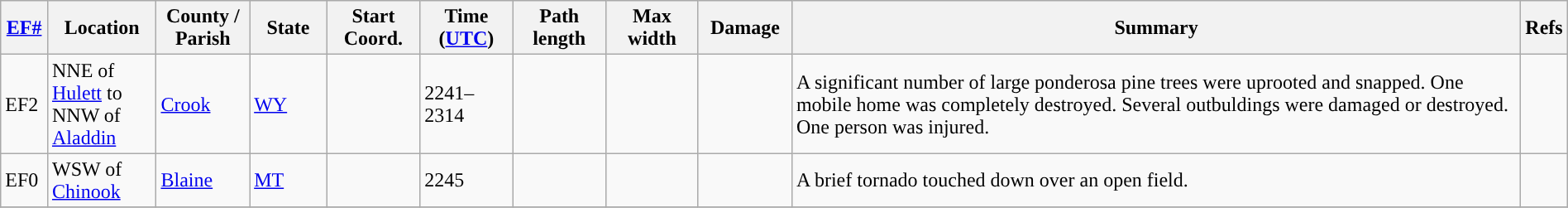<table class="wikitable sortable" style="width:100%;">
<tr>
<th scope="col" width="3%" align="center"><a href='#'>EF#</a></th>
<th scope="col" width="7%" align="center" class="unsortable">Location</th>
<th scope="col" width="6%" align="center" class="unsortable">County / Parish</th>
<th scope="col" width="5%" align="center">State</th>
<th scope="col" width="6%" align="center">Start Coord.</th>
<th scope="col" width="6%" align="center">Time (<a href='#'>UTC</a>)</th>
<th scope="col" width="6%" align="center">Path length</th>
<th scope="col" width="6%" align="center">Max width</th>
<th scope="col" width="6%" align="center">Damage</th>
<th scope="col" width="48%" class="unsortable" align="center">Summary</th>
<th scope="col" width="48%" class="unsortable" align="center">Refs</th>
</tr>
<tr>
<td>EF2</td>
<td>NNE of <a href='#'>Hulett</a> to NNW of <a href='#'>Aladdin</a></td>
<td><a href='#'>Crook</a></td>
<td><a href='#'>WY</a></td>
<td></td>
<td>2241–2314</td>
<td></td>
<td></td>
<td></td>
<td>A significant number of large ponderosa pine trees were uprooted and snapped. One mobile home was completely destroyed. Several outbuldings were damaged or destroyed. One person was injured.</td>
<td></td>
</tr>
<tr>
<td>EF0</td>
<td>WSW of <a href='#'>Chinook</a></td>
<td><a href='#'>Blaine</a></td>
<td><a href='#'>MT</a></td>
<td></td>
<td>2245</td>
<td></td>
<td></td>
<td></td>
<td>A brief tornado touched down over an open field.</td>
<td></td>
</tr>
<tr>
</tr>
</table>
